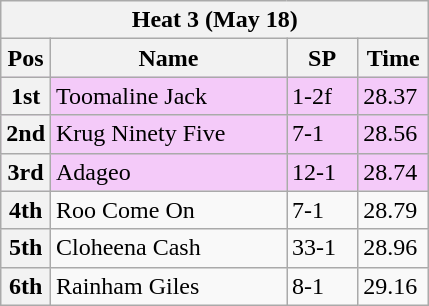<table class="wikitable">
<tr>
<th colspan="6">Heat 3 (May 18)</th>
</tr>
<tr>
<th width=20>Pos</th>
<th width=150>Name</th>
<th width=40>SP</th>
<th width=40>Time</th>
</tr>
<tr style="background: #f4caf9;">
<th>1st</th>
<td>Toomaline Jack</td>
<td>1-2f</td>
<td>28.37</td>
</tr>
<tr style="background: #f4caf9;">
<th>2nd</th>
<td>Krug Ninety Five</td>
<td>7-1</td>
<td>28.56</td>
</tr>
<tr style="background: #f4caf9;">
<th>3rd</th>
<td>Adageo</td>
<td>12-1</td>
<td>28.74</td>
</tr>
<tr>
<th>4th</th>
<td>Roo Come On</td>
<td>7-1</td>
<td>28.79</td>
</tr>
<tr>
<th>5th</th>
<td>Cloheena Cash</td>
<td>33-1</td>
<td>28.96</td>
</tr>
<tr>
<th>6th</th>
<td>Rainham Giles</td>
<td>8-1</td>
<td>29.16</td>
</tr>
</table>
